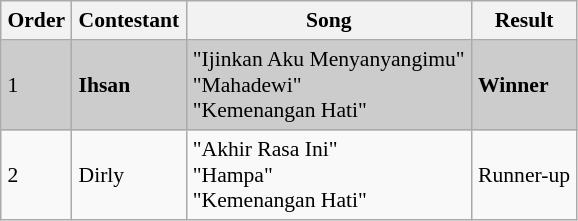<table border="8" cellpadding="4" cellspacing="0" style="margin:  1em 1em 1em 0; background: #f9f9f9; border: 1px #aaa  solid; border-collapse: collapse; font-size: 90%;">
<tr style="background:#f2f2f2;">
<th>Order</th>
<th>Contestant</th>
<th>Song </th>
<th>Result</th>
</tr>
<tr style="background:#ccc;">
<td>1</td>
<td><strong>Ihsan</strong></td>
<td>"Ijinkan Aku Menyanyangimu" <br>"Mahadewi"  <br>"Kemenangan Hati" </td>
<td><strong>Winner</strong></td>
</tr>
<tr>
<td>2</td>
<td>Dirly</td>
<td>"Akhir Rasa Ini"  <br>"Hampa"  <br>"Kemenangan Hati" </td>
<td>Runner-up</td>
</tr>
</table>
